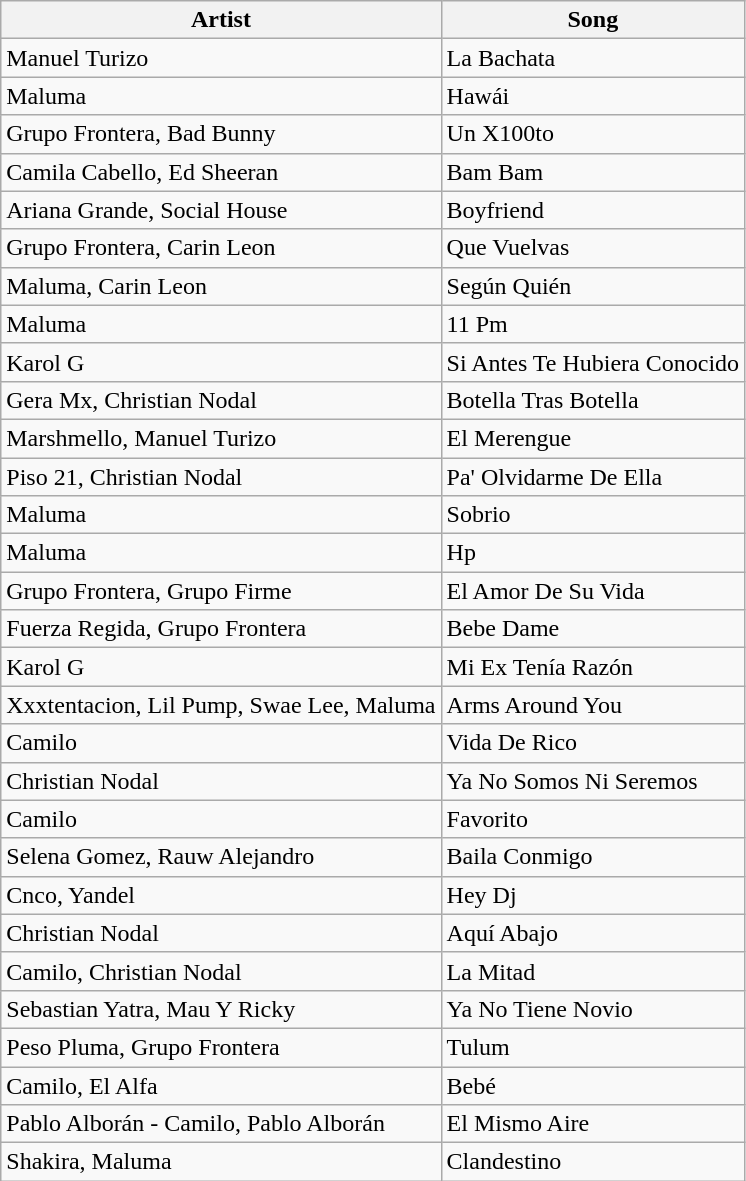<table class="wikitable">
<tr>
<th><strong>Artist</strong></th>
<th><strong>Song</strong></th>
</tr>
<tr>
<td>Manuel Turizo</td>
<td>La Bachata</td>
</tr>
<tr>
<td>Maluma</td>
<td>Hawái</td>
</tr>
<tr>
<td>Grupo Frontera, Bad Bunny</td>
<td>Un X100to</td>
</tr>
<tr>
<td>Camila Cabello, Ed Sheeran</td>
<td>Bam Bam</td>
</tr>
<tr>
<td>Ariana Grande, Social House</td>
<td>Boyfriend</td>
</tr>
<tr>
<td>Grupo Frontera, Carin Leon</td>
<td>Que Vuelvas</td>
</tr>
<tr>
<td>Maluma, Carin Leon</td>
<td>Según Quién</td>
</tr>
<tr>
<td>Maluma</td>
<td>11 Pm</td>
</tr>
<tr>
<td>Karol G</td>
<td>Si Antes Te Hubiera Conocido</td>
</tr>
<tr>
<td>Gera Mx, Christian Nodal</td>
<td>Botella Tras Botella</td>
</tr>
<tr>
<td>Marshmello, Manuel Turizo</td>
<td>El Merengue</td>
</tr>
<tr>
<td>Piso 21, Christian Nodal</td>
<td>Pa' Olvidarme De Ella</td>
</tr>
<tr>
<td>Maluma</td>
<td>Sobrio</td>
</tr>
<tr>
<td>Maluma</td>
<td>Hp</td>
</tr>
<tr>
<td>Grupo Frontera, Grupo Firme</td>
<td>El Amor De Su Vida</td>
</tr>
<tr>
<td>Fuerza Regida, Grupo Frontera</td>
<td>Bebe Dame</td>
</tr>
<tr>
<td>Karol G</td>
<td>Mi Ex Tenía Razón</td>
</tr>
<tr>
<td>Xxxtentacion, Lil Pump, Swae Lee, Maluma</td>
<td>Arms Around You</td>
</tr>
<tr>
<td>Camilo</td>
<td>Vida De Rico</td>
</tr>
<tr>
<td>Christian Nodal</td>
<td>Ya No Somos Ni Seremos</td>
</tr>
<tr>
<td>Camilo</td>
<td>Favorito</td>
</tr>
<tr>
<td>Selena Gomez, Rauw Alejandro</td>
<td>Baila Conmigo</td>
</tr>
<tr>
<td>Cnco, Yandel</td>
<td>Hey Dj</td>
</tr>
<tr>
<td>Christian Nodal</td>
<td>Aquí Abajo</td>
</tr>
<tr>
<td>Camilo, Christian Nodal</td>
<td>La Mitad</td>
</tr>
<tr>
<td>Sebastian Yatra, Mau Y Ricky</td>
<td>Ya No Tiene Novio</td>
</tr>
<tr>
<td>Peso Pluma, Grupo Frontera</td>
<td>Tulum</td>
</tr>
<tr>
<td>Camilo, El Alfa</td>
<td>Bebé</td>
</tr>
<tr>
<td>Pablo Alborán - Camilo, Pablo Alborán</td>
<td>El Mismo Aire</td>
</tr>
<tr>
<td>Shakira, Maluma</td>
<td>Clandestino</td>
</tr>
</table>
